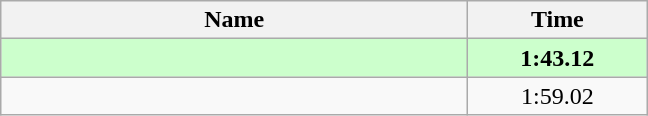<table class="wikitable" style="text-align:center;">
<tr>
<th style="width:19em">Name</th>
<th style="width:7em">Time</th>
</tr>
<tr bgcolor=ccffcc>
<td align=left><strong></strong></td>
<td><strong>1:43.12</strong></td>
</tr>
<tr>
<td align=left></td>
<td>1:59.02</td>
</tr>
</table>
